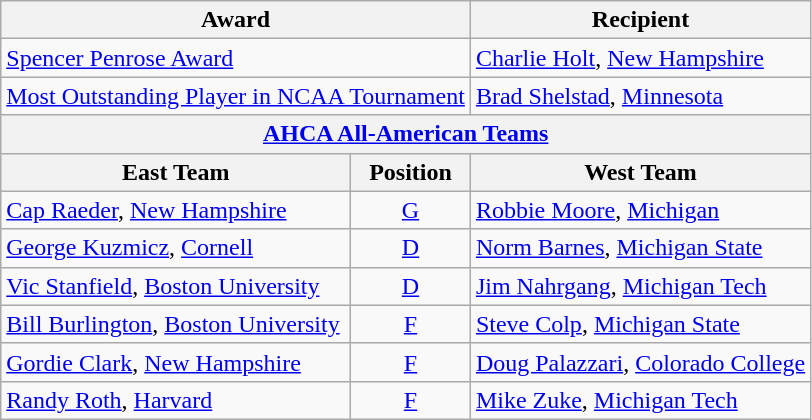<table class="wikitable">
<tr>
<th colspan=2>Award</th>
<th>Recipient</th>
</tr>
<tr>
<td colspan=2><a href='#'>Spencer Penrose Award</a></td>
<td><a href='#'>Charlie Holt</a>, <a href='#'>New Hampshire</a></td>
</tr>
<tr>
<td colspan=2><a href='#'>Most Outstanding Player in NCAA Tournament</a></td>
<td><a href='#'>Brad Shelstad</a>, <a href='#'>Minnesota</a></td>
</tr>
<tr>
<th colspan=3><a href='#'>AHCA All-American Teams</a></th>
</tr>
<tr>
<th>East Team</th>
<th>  Position  </th>
<th>West Team</th>
</tr>
<tr>
<td><a href='#'>Cap Raeder</a>, <a href='#'>New Hampshire</a></td>
<td align=center><a href='#'>G</a></td>
<td><a href='#'>Robbie Moore</a>, <a href='#'>Michigan</a></td>
</tr>
<tr>
<td><a href='#'>George Kuzmicz</a>, <a href='#'>Cornell</a></td>
<td align=center><a href='#'>D</a></td>
<td><a href='#'>Norm Barnes</a>, <a href='#'>Michigan State</a></td>
</tr>
<tr>
<td><a href='#'>Vic Stanfield</a>, <a href='#'>Boston University</a></td>
<td align=center><a href='#'>D</a></td>
<td><a href='#'>Jim Nahrgang</a>, <a href='#'>Michigan Tech</a></td>
</tr>
<tr>
<td><a href='#'>Bill Burlington</a>, <a href='#'>Boston University</a></td>
<td align=center><a href='#'>F</a></td>
<td><a href='#'>Steve Colp</a>, <a href='#'>Michigan State</a></td>
</tr>
<tr>
<td><a href='#'>Gordie Clark</a>, <a href='#'>New Hampshire</a></td>
<td align=center><a href='#'>F</a></td>
<td><a href='#'>Doug Palazzari</a>, <a href='#'>Colorado College</a></td>
</tr>
<tr>
<td><a href='#'>Randy Roth</a>, <a href='#'>Harvard</a></td>
<td align=center><a href='#'>F</a></td>
<td><a href='#'>Mike Zuke</a>, <a href='#'>Michigan Tech</a></td>
</tr>
</table>
